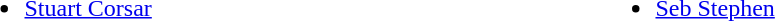<table style="width:100%;">
<tr>
<td style="vertical-align:top; width:20%;"><br><ul><li> <a href='#'>Stuart Corsar</a></li></ul></td>
<td style="vertical-align:top; width:20%;"><br><ul><li> <a href='#'>Seb Stephen</a></li></ul></td>
<td style="vertical-align:top; width:20%;"></td>
</tr>
</table>
